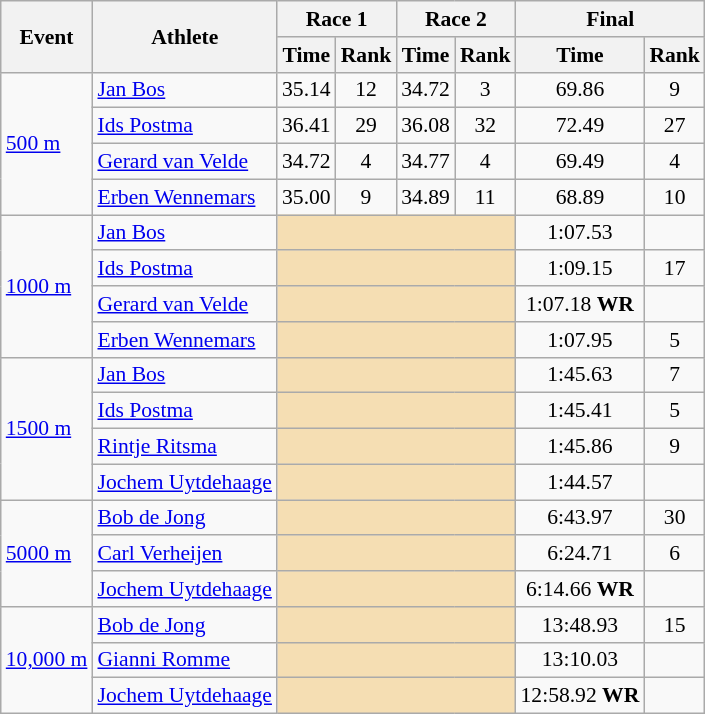<table class="wikitable" border="1" style="font-size:90%">
<tr>
<th rowspan=2>Event</th>
<th rowspan=2>Athlete</th>
<th colspan=2>Race 1</th>
<th colspan=2>Race 2</th>
<th colspan=2>Final</th>
</tr>
<tr>
<th>Time</th>
<th>Rank</th>
<th>Time</th>
<th>Rank</th>
<th>Time</th>
<th>Rank</th>
</tr>
<tr>
<td rowspan=4><a href='#'>500 m</a></td>
<td><a href='#'>Jan Bos</a></td>
<td align=center>35.14</td>
<td align=center>12</td>
<td align=center>34.72</td>
<td align=center>3</td>
<td align=center>69.86</td>
<td align=center>9</td>
</tr>
<tr>
<td><a href='#'>Ids Postma</a></td>
<td align=center>36.41</td>
<td align=center>29</td>
<td align=center>36.08</td>
<td align=center>32</td>
<td align=center>72.49</td>
<td align=center>27</td>
</tr>
<tr>
<td><a href='#'>Gerard van Velde</a></td>
<td align=center>34.72</td>
<td align=center>4</td>
<td align=center>34.77</td>
<td align=center>4</td>
<td align=center>69.49</td>
<td align=center>4</td>
</tr>
<tr>
<td><a href='#'>Erben Wennemars</a></td>
<td align=center>35.00</td>
<td align=center>9</td>
<td align=center>34.89</td>
<td align=center>11</td>
<td align=center>68.89</td>
<td align=center>10</td>
</tr>
<tr>
<td rowspan=4><a href='#'>1000 m</a></td>
<td><a href='#'>Jan Bos</a></td>
<td colspan=4 bgcolor=wheat></td>
<td align=center>1:07.53</td>
<td align=center></td>
</tr>
<tr>
<td><a href='#'>Ids Postma</a></td>
<td colspan=4 bgcolor=wheat></td>
<td align=center>1:09.15</td>
<td align=center>17</td>
</tr>
<tr>
<td><a href='#'>Gerard van Velde</a></td>
<td colspan=4 bgcolor=wheat></td>
<td align=center>1:07.18 <strong>WR</strong></td>
<td align=center></td>
</tr>
<tr>
<td><a href='#'>Erben Wennemars</a></td>
<td colspan=4 bgcolor=wheat></td>
<td align=center>1:07.95</td>
<td align=center>5</td>
</tr>
<tr>
<td rowspan=4><a href='#'>1500 m</a></td>
<td><a href='#'>Jan Bos</a></td>
<td colspan=4 bgcolor=wheat></td>
<td align=center>1:45.63</td>
<td align=center>7</td>
</tr>
<tr>
<td><a href='#'>Ids Postma</a></td>
<td colspan=4 bgcolor=wheat></td>
<td align=center>1:45.41</td>
<td align=center>5</td>
</tr>
<tr>
<td><a href='#'>Rintje Ritsma</a></td>
<td colspan=4 bgcolor=wheat></td>
<td align=center>1:45.86</td>
<td align=center>9</td>
</tr>
<tr>
<td><a href='#'>Jochem Uytdehaage</a></td>
<td colspan=4 bgcolor=wheat></td>
<td align=center>1:44.57</td>
<td align=center></td>
</tr>
<tr>
<td rowspan=3><a href='#'>5000 m</a></td>
<td><a href='#'>Bob de Jong</a></td>
<td colspan=4 bgcolor=wheat></td>
<td align=center>6:43.97</td>
<td align=center>30</td>
</tr>
<tr>
<td><a href='#'>Carl Verheijen</a></td>
<td colspan=4 bgcolor=wheat></td>
<td align=center>6:24.71</td>
<td align=center>6</td>
</tr>
<tr>
<td><a href='#'>Jochem Uytdehaage</a></td>
<td colspan=4 bgcolor=wheat></td>
<td align=center>6:14.66 <strong>WR</strong></td>
<td align=center></td>
</tr>
<tr>
<td rowspan=3><a href='#'>10,000 m</a></td>
<td><a href='#'>Bob de Jong</a></td>
<td colspan=4 bgcolor=wheat></td>
<td align=center>13:48.93</td>
<td align=center>15</td>
</tr>
<tr>
<td><a href='#'>Gianni Romme</a></td>
<td colspan=4 bgcolor=wheat></td>
<td align=center>13:10.03</td>
<td align=center></td>
</tr>
<tr>
<td><a href='#'>Jochem Uytdehaage</a></td>
<td colspan=4 bgcolor=wheat></td>
<td align=center>12:58.92 <strong>WR</strong></td>
<td align=center></td>
</tr>
</table>
